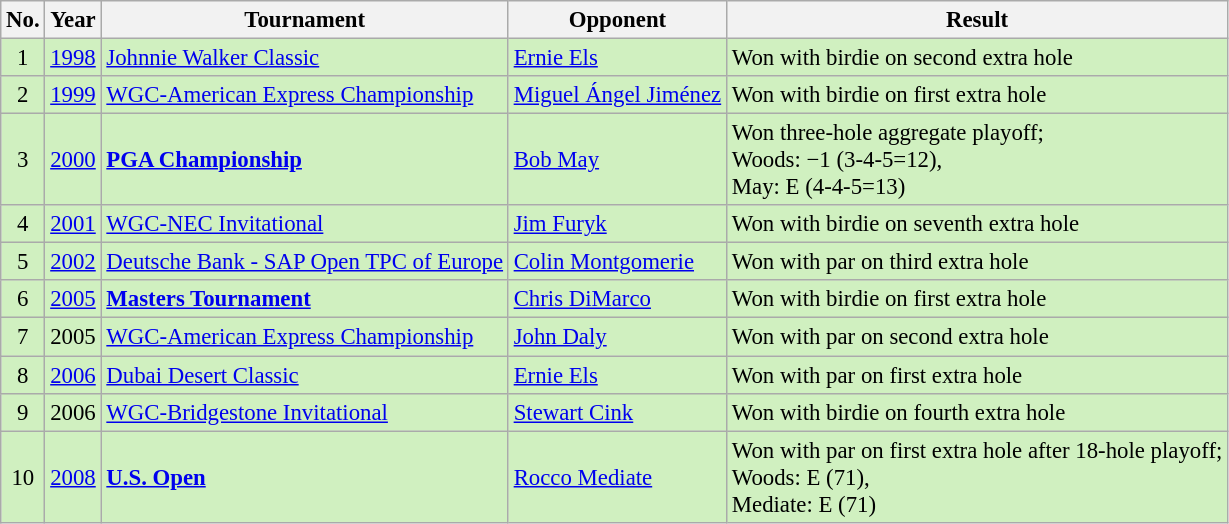<table class="wikitable" style="font-size:95%;">
<tr>
<th>No.</th>
<th>Year</th>
<th>Tournament</th>
<th>Opponent</th>
<th>Result</th>
</tr>
<tr style="background:#D0F0C0;">
<td align=center>1</td>
<td><a href='#'>1998</a></td>
<td><a href='#'>Johnnie Walker Classic</a></td>
<td> <a href='#'>Ernie Els</a></td>
<td>Won with birdie on second extra hole</td>
</tr>
<tr style="background:#D0F0C0;">
<td align=center>2</td>
<td><a href='#'>1999</a></td>
<td><a href='#'>WGC-American Express Championship</a></td>
<td> <a href='#'>Miguel Ángel Jiménez</a></td>
<td>Won with birdie on first extra hole</td>
</tr>
<tr style="background:#D0F0C0;">
<td align=center>3</td>
<td><a href='#'>2000</a></td>
<td><strong><a href='#'>PGA Championship</a></strong></td>
<td> <a href='#'>Bob May</a></td>
<td>Won three-hole aggregate playoff;<br>Woods: −1 (3-4-5=12),<br>May: E (4-4-5=13)</td>
</tr>
<tr style="background:#D0F0C0;">
<td align=center>4</td>
<td><a href='#'>2001</a></td>
<td><a href='#'>WGC-NEC Invitational</a></td>
<td> <a href='#'>Jim Furyk</a></td>
<td>Won with birdie on seventh extra hole</td>
</tr>
<tr style="background:#D0F0C0;">
<td align=center>5</td>
<td><a href='#'>2002</a></td>
<td><a href='#'>Deutsche Bank - SAP Open TPC of Europe</a></td>
<td> <a href='#'>Colin Montgomerie</a></td>
<td>Won with par on third extra hole</td>
</tr>
<tr style="background:#D0F0C0;">
<td align=center>6</td>
<td><a href='#'>2005</a></td>
<td><strong><a href='#'>Masters Tournament</a></strong></td>
<td> <a href='#'>Chris DiMarco</a></td>
<td>Won with birdie on first extra hole</td>
</tr>
<tr style="background:#D0F0C0;">
<td align=center>7</td>
<td>2005</td>
<td><a href='#'>WGC-American Express Championship</a></td>
<td> <a href='#'>John Daly</a></td>
<td>Won with par on second extra hole</td>
</tr>
<tr style="background:#D0F0C0;">
<td align=center>8</td>
<td><a href='#'>2006</a></td>
<td><a href='#'>Dubai Desert Classic</a></td>
<td> <a href='#'>Ernie Els</a></td>
<td>Won with par on first extra hole</td>
</tr>
<tr style="background:#D0F0C0;">
<td align=center>9</td>
<td>2006</td>
<td><a href='#'>WGC-Bridgestone Invitational</a></td>
<td> <a href='#'>Stewart Cink</a></td>
<td>Won with birdie on fourth extra hole</td>
</tr>
<tr style="background:#D0F0C0;">
<td align=center>10</td>
<td><a href='#'>2008</a></td>
<td><strong><a href='#'>U.S. Open</a></strong></td>
<td> <a href='#'>Rocco Mediate</a></td>
<td>Won with par on first extra hole after 18-hole playoff;<br>Woods: E (71),<br>Mediate: E (71)</td>
</tr>
</table>
